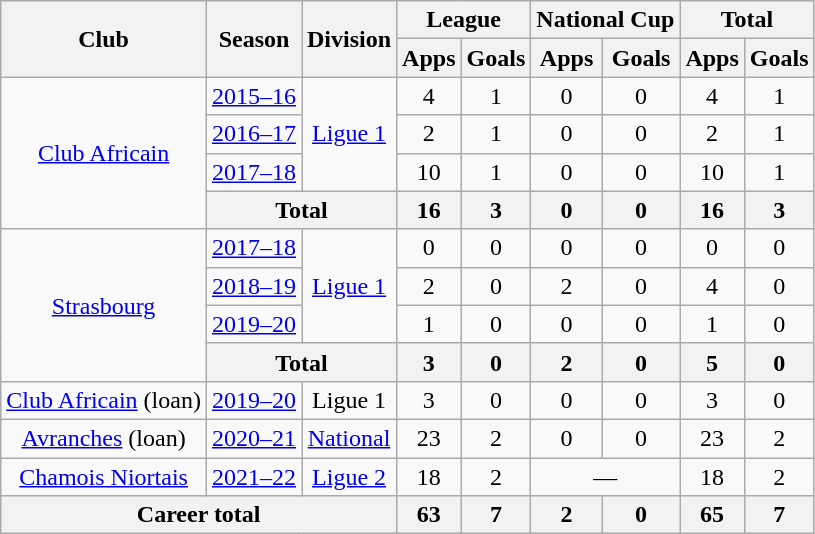<table class="wikitable" style="text-align: center">
<tr>
<th rowspan="2">Club</th>
<th rowspan="2">Season</th>
<th rowspan="2">Division</th>
<th colspan="2">League</th>
<th colspan="2">National Cup</th>
<th colspan="2">Total</th>
</tr>
<tr>
<th>Apps</th>
<th>Goals</th>
<th>Apps</th>
<th>Goals</th>
<th>Apps</th>
<th>Goals</th>
</tr>
<tr>
<td rowspan="4"><a href='#'>Club Africain</a></td>
<td><a href='#'>2015–16</a></td>
<td rowspan="3"><a href='#'>Ligue 1</a></td>
<td>4</td>
<td>1</td>
<td>0</td>
<td>0</td>
<td>4</td>
<td>1</td>
</tr>
<tr>
<td><a href='#'>2016–17</a></td>
<td>2</td>
<td>1</td>
<td>0</td>
<td>0</td>
<td>2</td>
<td>1</td>
</tr>
<tr>
<td><a href='#'>2017–18</a></td>
<td>10</td>
<td>1</td>
<td>0</td>
<td>0</td>
<td>10</td>
<td>1</td>
</tr>
<tr>
<th colspan="2">Total</th>
<th>16</th>
<th>3</th>
<th>0</th>
<th>0</th>
<th>16</th>
<th>3</th>
</tr>
<tr>
<td rowspan="4"><a href='#'>Strasbourg</a></td>
<td><a href='#'>2017–18</a></td>
<td rowspan="3"><a href='#'>Ligue 1</a></td>
<td>0</td>
<td>0</td>
<td>0</td>
<td>0</td>
<td>0</td>
<td>0</td>
</tr>
<tr>
<td><a href='#'>2018–19</a></td>
<td>2</td>
<td>0</td>
<td>2</td>
<td>0</td>
<td>4</td>
<td>0</td>
</tr>
<tr>
<td><a href='#'>2019–20</a></td>
<td>1</td>
<td>0</td>
<td>0</td>
<td>0</td>
<td>1</td>
<td>0</td>
</tr>
<tr>
<th colspan="2">Total</th>
<th>3</th>
<th>0</th>
<th>2</th>
<th>0</th>
<th>5</th>
<th>0</th>
</tr>
<tr>
<td><a href='#'>Club Africain</a> (loan)</td>
<td><a href='#'>2019–20</a></td>
<td>Ligue 1</td>
<td>3</td>
<td>0</td>
<td>0</td>
<td>0</td>
<td>3</td>
<td>0</td>
</tr>
<tr>
<td><a href='#'>Avranches</a> (loan)</td>
<td><a href='#'>2020–21</a></td>
<td><a href='#'>National</a></td>
<td>23</td>
<td>2</td>
<td>0</td>
<td>0</td>
<td>23</td>
<td>2</td>
</tr>
<tr>
<td><a href='#'>Chamois Niortais</a></td>
<td><a href='#'>2021–22</a></td>
<td><a href='#'>Ligue 2</a></td>
<td>18</td>
<td>2</td>
<td colspan="2">—</td>
<td>18</td>
<td>2</td>
</tr>
<tr>
<th colspan="3">Career total</th>
<th>63</th>
<th>7</th>
<th>2</th>
<th>0</th>
<th>65</th>
<th>7</th>
</tr>
</table>
